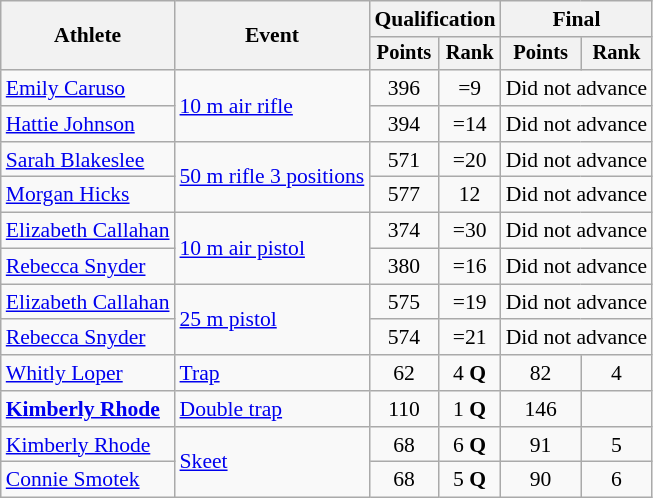<table class=wikitable style=font-size:90%;text-align:center>
<tr>
<th rowspan=2>Athlete</th>
<th rowspan=2>Event</th>
<th colspan=2>Qualification</th>
<th colspan=2>Final</th>
</tr>
<tr style=font-size:95%>
<th>Points</th>
<th>Rank</th>
<th>Points</th>
<th>Rank</th>
</tr>
<tr>
<td align=left><a href='#'>Emily Caruso</a></td>
<td align=left rowspan=2><a href='#'>10 m air rifle</a></td>
<td>396</td>
<td>=9</td>
<td colspan=2>Did not advance</td>
</tr>
<tr>
<td align=left><a href='#'>Hattie Johnson</a></td>
<td>394</td>
<td>=14</td>
<td colspan=2>Did not advance</td>
</tr>
<tr>
<td align=left><a href='#'>Sarah Blakeslee</a></td>
<td align=left rowspan=2><a href='#'>50 m rifle 3 positions</a></td>
<td>571</td>
<td>=20</td>
<td colspan=2>Did not advance</td>
</tr>
<tr>
<td align=left><a href='#'>Morgan Hicks</a></td>
<td>577</td>
<td>12</td>
<td colspan=2>Did not advance</td>
</tr>
<tr>
<td align=left><a href='#'>Elizabeth Callahan</a></td>
<td align=left rowspan=2><a href='#'>10 m air pistol</a></td>
<td>374</td>
<td>=30</td>
<td colspan=2>Did not advance</td>
</tr>
<tr>
<td align=left><a href='#'>Rebecca Snyder</a></td>
<td>380</td>
<td>=16</td>
<td colspan=2>Did not advance</td>
</tr>
<tr>
<td align=left><a href='#'>Elizabeth Callahan</a></td>
<td align=left rowspan=2><a href='#'>25 m pistol</a></td>
<td>575</td>
<td>=19</td>
<td colspan=2>Did not advance</td>
</tr>
<tr>
<td align=left><a href='#'>Rebecca Snyder</a></td>
<td>574</td>
<td>=21</td>
<td colspan=2>Did not advance</td>
</tr>
<tr>
<td align=left><a href='#'>Whitly Loper</a></td>
<td align=left><a href='#'>Trap</a></td>
<td>62</td>
<td>4 <strong>Q</strong></td>
<td>82</td>
<td>4</td>
</tr>
<tr>
<td align=left><strong><a href='#'>Kimberly Rhode</a></strong></td>
<td align=left><a href='#'>Double trap</a></td>
<td>110</td>
<td>1 <strong>Q</strong></td>
<td>146</td>
<td></td>
</tr>
<tr>
<td align=left><a href='#'>Kimberly Rhode</a></td>
<td align=left rowspan=2><a href='#'>Skeet</a></td>
<td>68</td>
<td>6 <strong>Q</strong></td>
<td>91</td>
<td>5</td>
</tr>
<tr>
<td align=left><a href='#'>Connie Smotek</a></td>
<td>68</td>
<td>5 <strong>Q</strong></td>
<td>90</td>
<td>6</td>
</tr>
</table>
